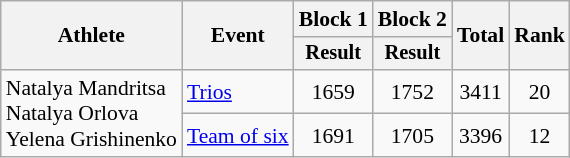<table class=wikitable style=font-size:90%;text-align:center>
<tr>
<th rowspan="2">Athlete</th>
<th rowspan="2">Event</th>
<th>Block 1</th>
<th>Block 2</th>
<th rowspan="2">Total</th>
<th rowspan="2">Rank</th>
</tr>
<tr style="font-size:95%">
<th>Result</th>
<th>Result</th>
</tr>
<tr>
<td align=left rowspan=2>Natalya Mandritsa<br>Natalya Orlova<br>Yelena Grishinenko</td>
<td align=left><a href='#'>Trios</a></td>
<td>1659</td>
<td>1752</td>
<td>3411</td>
<td>20</td>
</tr>
<tr>
<td align=left><a href='#'>Team of six</a></td>
<td>1691</td>
<td>1705</td>
<td>3396</td>
<td>12</td>
</tr>
</table>
